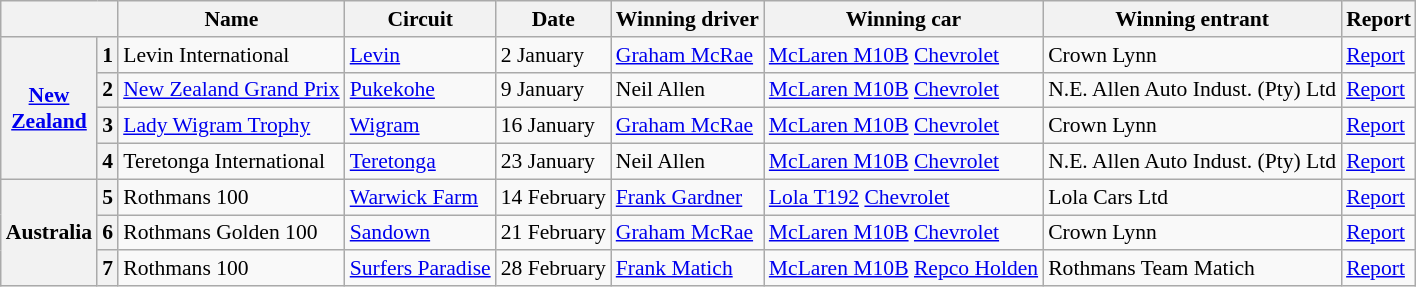<table class="wikitable" style="font-size: 90%;">
<tr>
<th colspan=2></th>
<th>Name</th>
<th>Circuit</th>
<th>Date</th>
<th>Winning driver</th>
<th>Winning car</th>
<th>Winning entrant</th>
<th>Report</th>
</tr>
<tr>
<th rowspan=4><a href='#'>New<br>Zealand</a></th>
<th>1</th>
<td>Levin International</td>
<td><a href='#'>Levin</a></td>
<td>2 January</td>
<td> <a href='#'>Graham McRae</a></td>
<td><a href='#'>McLaren M10B</a> <a href='#'>Chevrolet</a></td>
<td>Crown Lynn</td>
<td><a href='#'>Report</a></td>
</tr>
<tr>
<th>2</th>
<td><a href='#'>New Zealand Grand Prix</a></td>
<td><a href='#'>Pukekohe</a></td>
<td>9 January</td>
<td> Neil Allen</td>
<td><a href='#'>McLaren M10B</a> <a href='#'>Chevrolet</a></td>
<td>N.E. Allen Auto Indust. (Pty) Ltd</td>
<td><a href='#'>Report</a></td>
</tr>
<tr>
<th>3</th>
<td><a href='#'>Lady Wigram Trophy</a></td>
<td><a href='#'>Wigram</a></td>
<td>16 January</td>
<td> <a href='#'>Graham McRae</a></td>
<td><a href='#'>McLaren M10B</a> <a href='#'>Chevrolet</a></td>
<td>Crown Lynn</td>
<td><a href='#'>Report</a></td>
</tr>
<tr>
<th>4</th>
<td>Teretonga International</td>
<td><a href='#'>Teretonga</a></td>
<td>23 January</td>
<td> Neil Allen</td>
<td><a href='#'>McLaren M10B</a> <a href='#'>Chevrolet</a></td>
<td>N.E. Allen Auto Indust. (Pty) Ltd</td>
<td><a href='#'>Report</a></td>
</tr>
<tr>
<th rowspan=3>Australia</th>
<th>5</th>
<td>Rothmans 100</td>
<td><a href='#'>Warwick Farm</a></td>
<td>14 February</td>
<td> <a href='#'>Frank Gardner</a></td>
<td><a href='#'>Lola T192</a> <a href='#'>Chevrolet</a></td>
<td>Lola Cars Ltd</td>
<td><a href='#'>Report</a></td>
</tr>
<tr>
<th>6</th>
<td>Rothmans Golden 100</td>
<td><a href='#'>Sandown</a></td>
<td>21 February</td>
<td> <a href='#'>Graham McRae</a></td>
<td><a href='#'>McLaren M10B</a> <a href='#'>Chevrolet</a></td>
<td>Crown Lynn</td>
<td><a href='#'>Report</a></td>
</tr>
<tr>
<th>7</th>
<td>Rothmans 100</td>
<td><a href='#'>Surfers Paradise</a></td>
<td>28 February</td>
<td> <a href='#'>Frank Matich</a></td>
<td><a href='#'>McLaren M10B</a> <a href='#'>Repco Holden</a></td>
<td>Rothmans Team Matich</td>
<td><a href='#'>Report</a></td>
</tr>
</table>
